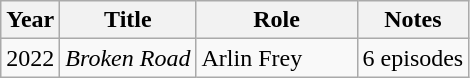<table class="wikitable sortable">
<tr>
<th scope="col">Year</th>
<th scope="col">Title</th>
<th scope="col" width=100>Role</th>
<th scope="col" class="unsortable">Notes</th>
</tr>
<tr>
<td>2022</td>
<td><em>Broken Road</em></td>
<td>Arlin Frey</td>
<td>6 episodes</td>
</tr>
</table>
